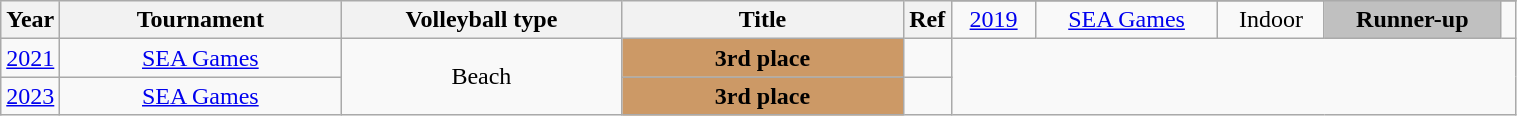<table class="wikitable sortable" style="text-align:center" width="80%">
<tr>
<th style="width:25px;" rowspan="2">Year</th>
<th style="width:180px;" rowspan="2">Tournament</th>
<th style="width:180px;" rowspan="2">Volleyball type</th>
<th style="width:180px;" rowspan="2">Title</th>
<th style="width:25px;" rowspan="2">Ref</th>
</tr>
<tr align=center>
<td><a href='#'>2019</a></td>
<td><a href='#'>SEA Games</a></td>
<td>Indoor</td>
<td style="background:silver;"><strong>Runner-up</strong></td>
<td></td>
</tr>
<tr align=center>
<td><a href='#'>2021</a></td>
<td><a href='#'>SEA Games</a></td>
<td rowspan=2>Beach</td>
<td style="background:#CC9966;"><strong>3rd place</strong></td>
<td></td>
</tr>
<tr align=center>
<td><a href='#'>2023</a></td>
<td><a href='#'>SEA Games</a></td>
<td style="background:#CC9966;"><strong>3rd place</strong></td>
<td></td>
</tr>
</table>
